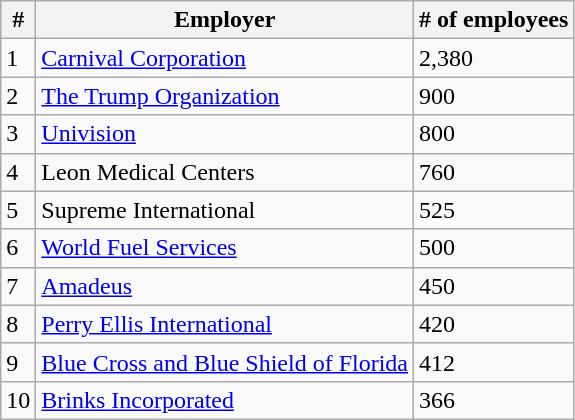<table class="wikitable">
<tr>
<th>#</th>
<th>Employer</th>
<th># of employees</th>
</tr>
<tr>
<td>1</td>
<td><a href='#'>Carnival Corporation</a></td>
<td>2,380</td>
</tr>
<tr>
<td>2</td>
<td><a href='#'>The Trump Organization</a></td>
<td>900</td>
</tr>
<tr>
<td>3</td>
<td><a href='#'>Univision</a></td>
<td>800</td>
</tr>
<tr>
<td>4</td>
<td>Leon Medical Centers</td>
<td>760</td>
</tr>
<tr>
<td>5</td>
<td>Supreme International</td>
<td>525</td>
</tr>
<tr>
<td>6</td>
<td><a href='#'>World Fuel Services</a></td>
<td>500</td>
</tr>
<tr>
<td>7</td>
<td><a href='#'>Amadeus</a></td>
<td>450</td>
</tr>
<tr>
<td>8</td>
<td><a href='#'>Perry Ellis International</a></td>
<td>420</td>
</tr>
<tr>
<td>9</td>
<td><a href='#'>Blue Cross and Blue Shield of Florida</a></td>
<td>412</td>
</tr>
<tr>
<td>10</td>
<td><a href='#'>Brinks Incorporated</a></td>
<td>366</td>
</tr>
</table>
